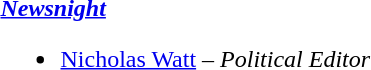<table width=100%>
<tr valign="top">
<td width="50%"><br><strong><em><a href='#'>Newsnight</a></em></strong><ul><li><a href='#'>Nicholas Watt</a> – <em>Political Editor</em></li></ul></td>
</tr>
</table>
